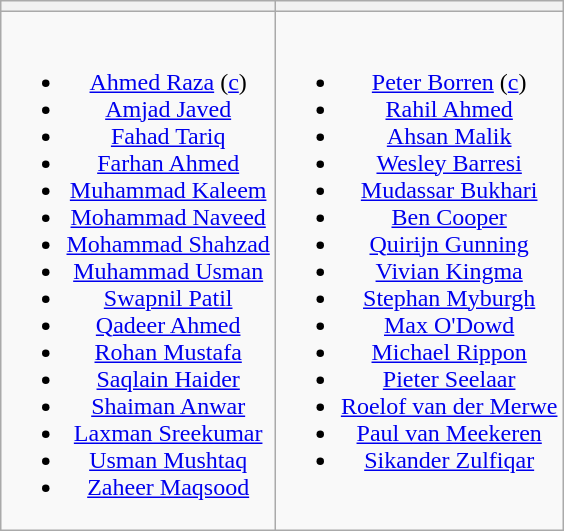<table class="wikitable" style="text-align:center; margin:0 auto">
<tr>
<th !style="width:50%"></th>
<th !style="width:50%"></th>
</tr>
<tr style="vertical-align:top">
<td><br><ul><li><a href='#'>Ahmed Raza</a> (<a href='#'>c</a>)</li><li><a href='#'>Amjad Javed</a></li><li><a href='#'>Fahad Tariq</a></li><li><a href='#'>Farhan Ahmed</a></li><li><a href='#'>Muhammad Kaleem</a></li><li><a href='#'>Mohammad Naveed</a></li><li><a href='#'>Mohammad Shahzad</a></li><li><a href='#'>Muhammad Usman</a></li><li><a href='#'>Swapnil Patil</a></li><li><a href='#'>Qadeer Ahmed</a></li><li><a href='#'>Rohan Mustafa</a></li><li><a href='#'>Saqlain Haider</a></li><li><a href='#'>Shaiman Anwar</a></li><li><a href='#'>Laxman Sreekumar</a></li><li><a href='#'>Usman Mushtaq</a></li><li><a href='#'>Zaheer Maqsood</a></li></ul></td>
<td><br><ul><li><a href='#'>Peter Borren</a> (<a href='#'>c</a>)</li><li><a href='#'>Rahil Ahmed</a></li><li><a href='#'>Ahsan Malik</a></li><li><a href='#'>Wesley Barresi</a></li><li><a href='#'>Mudassar Bukhari</a></li><li><a href='#'>Ben Cooper</a></li><li><a href='#'>Quirijn Gunning</a></li><li><a href='#'>Vivian Kingma</a></li><li><a href='#'>Stephan Myburgh</a></li><li><a href='#'>Max O'Dowd</a></li><li><a href='#'>Michael Rippon</a></li><li><a href='#'>Pieter Seelaar</a></li><li><a href='#'>Roelof van der Merwe</a></li><li><a href='#'>Paul van Meekeren</a></li><li><a href='#'>Sikander Zulfiqar</a></li></ul></td>
</tr>
</table>
